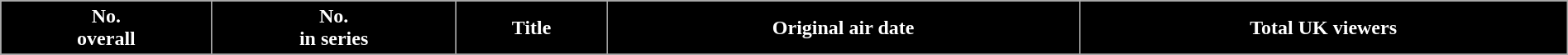<table class="wikitable plainrowheaders" style="width:100%;">
<tr>
<th scope="col" style="background:#000000; color:white;">No.<br>overall</th>
<th scope="col" style="background:#000000; color:white;">No.<br>in series</th>
<th scope="col" style="background:#000000; color:white;">Title</th>
<th scope="col" style="background:#000000; color:white;">Original air date</th>
<th scope="col" style="background:#000000; color:white;">Total UK viewers<br></th>
</tr>
<tr>
</tr>
</table>
